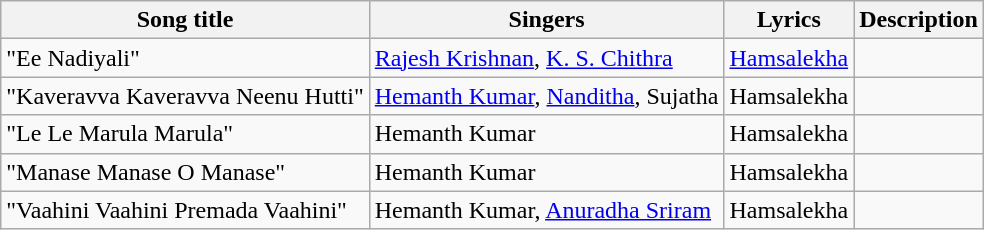<table class="wikitable">
<tr>
<th>Song title</th>
<th>Singers</th>
<th>Lyrics</th>
<th>Description</th>
</tr>
<tr>
<td>"Ee Nadiyali"</td>
<td><a href='#'>Rajesh Krishnan</a>, <a href='#'>K. S. Chithra</a></td>
<td><a href='#'>Hamsalekha</a></td>
<td></td>
</tr>
<tr>
<td>"Kaveravva Kaveravva Neenu Hutti"</td>
<td><a href='#'>Hemanth Kumar</a>, <a href='#'>Nanditha</a>, Sujatha</td>
<td>Hamsalekha</td>
<td></td>
</tr>
<tr>
<td>"Le Le Marula Marula"</td>
<td>Hemanth Kumar</td>
<td>Hamsalekha</td>
<td></td>
</tr>
<tr>
<td>"Manase Manase O Manase"</td>
<td>Hemanth Kumar</td>
<td>Hamsalekha</td>
<td></td>
</tr>
<tr>
<td>"Vaahini Vaahini Premada Vaahini"</td>
<td>Hemanth Kumar, <a href='#'>Anuradha Sriram</a></td>
<td>Hamsalekha</td>
<td></td>
</tr>
</table>
